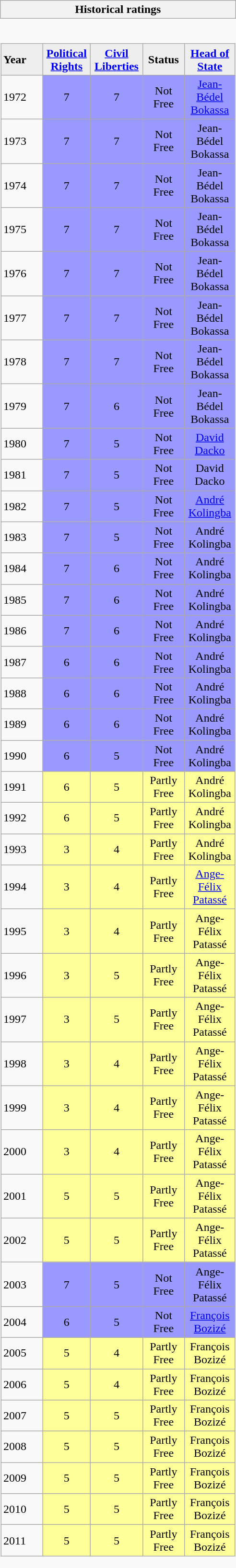<table class="wikitable collapsible collapsed" style="border:none; ">
<tr>
<th>Historical ratings</th>
</tr>
<tr>
<td style="padding:0; border:none;"><br><table class="wikitable sortable" width=100% style="border-collapse:collapse;">
<tr style="background:#eee; font-weight:bold; text-align:center;">
<td style="width:3em; text-align:left;">Year</td>
<td style="width:3em;"><a href='#'>Political Rights</a></td>
<td style="width:3em;"><a href='#'>Civil Liberties</a></td>
<td style="width:3em;">Status</td>
<td style="width:3em;"><a href='#'>Head of State</a></td>
</tr>
<tr align=center>
<td align=left>1972</td>
<td style="background:#99f;">7</td>
<td style="background:#99f;">7</td>
<td style="background:#99f;">Not Free</td>
<td style="background:#99f;"><a href='#'>Jean-Bédel Bokassa</a></td>
</tr>
<tr align=center>
<td align=left>1973</td>
<td style="background:#99f;">7</td>
<td style="background:#99f;">7</td>
<td style="background:#99f;">Not Free</td>
<td style="background:#99f;">Jean-Bédel Bokassa</td>
</tr>
<tr align=center>
<td align=left>1974</td>
<td style="background:#99f;">7</td>
<td style="background:#99f;">7</td>
<td style="background:#99f;">Not Free</td>
<td style="background:#99f;">Jean-Bédel Bokassa</td>
</tr>
<tr align=center>
<td align=left>1975</td>
<td style="background:#99f;">7</td>
<td style="background:#99f;">7</td>
<td style="background:#99f;">Not Free</td>
<td style="background:#99f;">Jean-Bédel Bokassa</td>
</tr>
<tr align=center>
<td align=left>1976</td>
<td style="background:#99f;">7</td>
<td style="background:#99f;">7</td>
<td style="background:#99f;">Not Free</td>
<td style="background:#99f;">Jean-Bédel Bokassa</td>
</tr>
<tr align=center>
<td align=left>1977</td>
<td style="background:#99f;">7</td>
<td style="background:#99f;">7</td>
<td style="background:#99f;">Not Free</td>
<td style="background:#99f;">Jean-Bédel Bokassa</td>
</tr>
<tr align=center>
<td align=left>1978</td>
<td style="background:#99f;">7</td>
<td style="background:#99f;">7</td>
<td style="background:#99f;">Not Free</td>
<td style="background:#99f;">Jean-Bédel Bokassa</td>
</tr>
<tr align=center>
<td align=left>1979</td>
<td style="background:#99f;">7</td>
<td style="background:#99f;">6</td>
<td style="background:#99f;">Not Free</td>
<td style="background:#99f;">Jean-Bédel Bokassa</td>
</tr>
<tr align=center>
<td align=left>1980</td>
<td style="background:#99f;">7</td>
<td style="background:#99f;">5</td>
<td style="background:#99f;">Not Free</td>
<td style="background:#99f;"><a href='#'>David Dacko</a></td>
</tr>
<tr align=center>
<td align=left>1981</td>
<td style="background:#99f;">7</td>
<td style="background:#99f;">5</td>
<td style="background:#99f;">Not Free</td>
<td style="background:#99f;">David Dacko</td>
</tr>
<tr align=center>
<td align=left>1982</td>
<td style="background:#99f;">7</td>
<td style="background:#99f;">5</td>
<td style="background:#99f;">Not Free</td>
<td style="background:#99f;"><a href='#'>André Kolingba</a></td>
</tr>
<tr align=center>
<td align=left>1983</td>
<td style="background:#99f;">7</td>
<td style="background:#99f;">5</td>
<td style="background:#99f;">Not Free</td>
<td style="background:#99f;">André Kolingba</td>
</tr>
<tr align=center>
<td align=left>1984</td>
<td style="background:#99f;">7</td>
<td style="background:#99f;">6</td>
<td style="background:#99f;">Not Free</td>
<td style="background:#99f;">André Kolingba</td>
</tr>
<tr align=center>
<td align=left>1985</td>
<td style="background:#99f;">7</td>
<td style="background:#99f;">6</td>
<td style="background:#99f;">Not Free</td>
<td style="background:#99f;">André Kolingba</td>
</tr>
<tr align=center>
<td align=left>1986</td>
<td style="background:#99f;">7</td>
<td style="background:#99f;">6</td>
<td style="background:#99f;">Not Free</td>
<td style="background:#99f;">André Kolingba</td>
</tr>
<tr align=center>
<td align=left>1987</td>
<td style="background:#99f;">6</td>
<td style="background:#99f;">6</td>
<td style="background:#99f;">Not Free</td>
<td style="background:#99f;">André Kolingba</td>
</tr>
<tr align=center>
<td align=left>1988</td>
<td style="background:#99f;">6</td>
<td style="background:#99f;">6</td>
<td style="background:#99f;">Not Free</td>
<td style="background:#99f;">André Kolingba</td>
</tr>
<tr align=center>
<td align=left>1989</td>
<td style="background:#99f;">6</td>
<td style="background:#99f;">6</td>
<td style="background:#99f;">Not Free</td>
<td style="background:#99f;">André Kolingba</td>
</tr>
<tr align=center>
<td align=left>1990</td>
<td style="background:#99f;">6</td>
<td style="background:#99f;">5</td>
<td style="background:#99f;">Not Free</td>
<td style="background:#99f;">André Kolingba</td>
</tr>
<tr align=center>
<td align=left>1991</td>
<td style="background:#ff9;">6</td>
<td style="background:#ff9;">5</td>
<td style="background:#ff9;">Partly Free</td>
<td style="background:#ff9;">André Kolingba</td>
</tr>
<tr align=center>
<td align=left>1992</td>
<td style="background:#ff9;">6</td>
<td style="background:#ff9;">5</td>
<td style="background:#ff9;">Partly Free</td>
<td style="background:#ff9;">André Kolingba</td>
</tr>
<tr align=center>
<td align=left>1993</td>
<td style="background:#ff9;">3</td>
<td style="background:#ff9;">4</td>
<td style="background:#ff9;">Partly Free</td>
<td style="background:#ff9;">André Kolingba</td>
</tr>
<tr align=center>
<td align=left>1994</td>
<td style="background:#ff9;">3</td>
<td style="background:#ff9;">4</td>
<td style="background:#ff9;">Partly Free</td>
<td style="background:#ff9;"><a href='#'>Ange-Félix Patassé</a></td>
</tr>
<tr align=center>
<td align=left>1995</td>
<td style="background:#ff9;">3</td>
<td style="background:#ff9;">4</td>
<td style="background:#ff9;">Partly Free</td>
<td style="background:#ff9;">Ange-Félix Patassé</td>
</tr>
<tr align=center>
<td align=left>1996</td>
<td style="background:#ff9;">3</td>
<td style="background:#ff9;">5</td>
<td style="background:#ff9;">Partly Free</td>
<td style="background:#ff9;">Ange-Félix Patassé</td>
</tr>
<tr align=center>
<td align=left>1997</td>
<td style="background:#ff9;">3</td>
<td style="background:#ff9;">5</td>
<td style="background:#ff9;">Partly Free</td>
<td style="background:#ff9;">Ange-Félix Patassé</td>
</tr>
<tr align=center>
<td align=left>1998</td>
<td style="background:#ff9;">3</td>
<td style="background:#ff9;">4</td>
<td style="background:#ff9;">Partly Free</td>
<td style="background:#ff9;">Ange-Félix Patassé</td>
</tr>
<tr align=center>
<td align=left>1999</td>
<td style="background:#ff9;">3</td>
<td style="background:#ff9;">4</td>
<td style="background:#ff9;">Partly Free</td>
<td style="background:#ff9;">Ange-Félix Patassé</td>
</tr>
<tr align=center>
<td align=left>2000</td>
<td style="background:#ff9;">3</td>
<td style="background:#ff9;">4</td>
<td style="background:#ff9;">Partly Free</td>
<td style="background:#ff9;">Ange-Félix Patassé</td>
</tr>
<tr align=center>
<td align=left>2001</td>
<td style="background:#ff9;">5</td>
<td style="background:#ff9;">5</td>
<td style="background:#ff9;">Partly Free</td>
<td style="background:#ff9;">Ange-Félix Patassé</td>
</tr>
<tr align=center>
<td align=left>2002</td>
<td style="background:#ff9;">5</td>
<td style="background:#ff9;">5</td>
<td style="background:#ff9;">Partly Free</td>
<td style="background:#ff9;">Ange-Félix Patassé</td>
</tr>
<tr align=center>
<td align=left>2003</td>
<td style="background:#99f;">7</td>
<td style="background:#99f;">5</td>
<td style="background:#99f;">Not Free</td>
<td style="background:#99f;">Ange-Félix Patassé</td>
</tr>
<tr align=center>
<td align=left>2004</td>
<td style="background:#99f;">6</td>
<td style="background:#99f;">5</td>
<td style="background:#99f;">Not Free</td>
<td style="background:#99f;"><a href='#'>François Bozizé</a></td>
</tr>
<tr align=center>
<td align=left>2005</td>
<td style="background:#ff9;">5</td>
<td style="background:#ff9;">4</td>
<td style="background:#ff9;">Partly Free</td>
<td style="background:#ff9;">François Bozizé</td>
</tr>
<tr align=center>
<td align=left>2006</td>
<td style="background:#ff9;">5</td>
<td style="background:#ff9;">4</td>
<td style="background:#ff9;">Partly Free</td>
<td style="background:#ff9;">François Bozizé</td>
</tr>
<tr align=center>
<td align=left>2007</td>
<td style="background:#ff9;">5</td>
<td style="background:#ff9;">5</td>
<td style="background:#ff9;">Partly Free</td>
<td style="background:#ff9;">François Bozizé</td>
</tr>
<tr align=center>
<td align=left>2008</td>
<td style="background:#ff9;">5</td>
<td style="background:#ff9;">5</td>
<td style="background:#ff9;">Partly Free</td>
<td style="background:#ff9;">François Bozizé</td>
</tr>
<tr align=center>
<td align=left>2009</td>
<td style="background:#ff9;">5</td>
<td style="background:#ff9;">5</td>
<td style="background:#ff9;">Partly Free</td>
<td style="background:#ff9;">François Bozizé</td>
</tr>
<tr align=center>
<td align=left>2010</td>
<td style="background:#ff9;">5</td>
<td style="background:#ff9;">5</td>
<td style="background:#ff9;">Partly Free</td>
<td style="background:#ff9;">François Bozizé</td>
</tr>
<tr align=center>
<td align=left>2011</td>
<td style="background:#ff9;">5</td>
<td style="background:#ff9;">5</td>
<td style="background:#ff9;">Partly Free</td>
<td style="background:#ff9;">François Bozizé</td>
</tr>
</table>
</td>
</tr>
</table>
